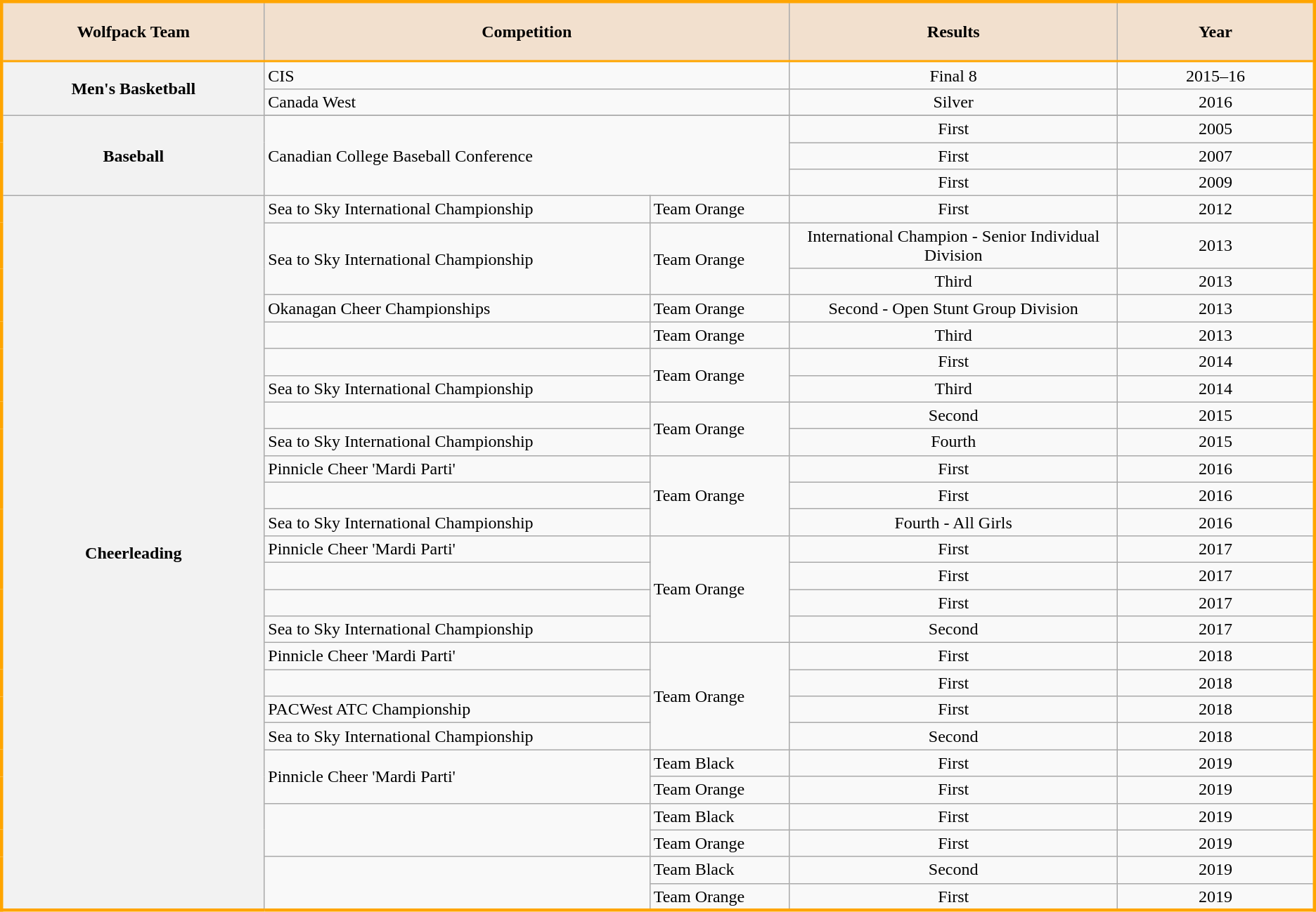<table class="wikitable" style="border: 3px solid orange;">
<tr style="border: 2px solid orange; - style="vertical-align:middle;">
<th style="width: 20%; background:#F2E0CE; height: 3em;">Wolfpack Team</th>
<th style="width: 40%; background:#F2E0CE" colspan=2>Competition</th>
<th style="width: 25%; background:#F2E0CE"">Results</th>
<th style="width: 15%; background:#F2E0CE"">Year</th>
</tr>
<tr>
<th rowspan=2>Men's Basketball</th>
<td colspan=2>CIS</td>
<td style="text-align:center;">Final 8</td>
<td style="text-align:center;">2015–16</td>
</tr>
<tr>
<td colspan=2>Canada West</td>
<td style="text-align:center;">Silver</td>
<td style="text-align:center;">2016</td>
</tr>
<tr>
<th rowspan=4>Baseball</th>
</tr>
<tr>
<td colspan=2 rowspan=3>Canadian College Baseball Conference</td>
<td style="text-align:center;">First</td>
<td style="text-align:center;">2005</td>
</tr>
<tr>
<td style="text-align:center;">First</td>
<td style="text-align:center;">2007</td>
</tr>
<tr>
<td style="text-align:center;">First</td>
<td style="text-align:center;">2009</td>
</tr>
<tr>
<th rowspan=26>Cheerleading</th>
<td>Sea to Sky International Championship</td>
<td>Team Orange</td>
<td style="text-align:center;">First</td>
<td style="text-align:center;">2012</td>
</tr>
<tr>
<td rowspan=2>Sea to Sky International Championship</td>
<td rowspan=2>Team Orange</td>
<td style="text-align:center;">International Champion - Senior Individual Division</td>
<td style="text-align:center;">2013</td>
</tr>
<tr>
<td style="text-align:center;">Third</td>
<td style="text-align:center;">2013</td>
</tr>
<tr>
<td>Okanagan Cheer Championships</td>
<td>Team Orange</td>
<td style="text-align:center;">Second - Open Stunt Group Division</td>
<td style="text-align:center;">2013</td>
</tr>
<tr>
<td></td>
<td>Team Orange</td>
<td style="text-align:center;">Third</td>
<td style="text-align:center;">2013</td>
</tr>
<tr>
<td></td>
<td rowspan=2>Team Orange</td>
<td style="text-align:center;">First</td>
<td style="text-align:center;">2014</td>
</tr>
<tr>
<td>Sea to Sky International Championship</td>
<td style="text-align:center;">Third</td>
<td style="text-align:center;">2014</td>
</tr>
<tr>
<td></td>
<td rowspan=2>Team Orange</td>
<td style="text-align:center;">Second</td>
<td style="text-align:center;">2015</td>
</tr>
<tr>
<td>Sea to Sky International Championship</td>
<td style="text-align:center;">Fourth</td>
<td style="text-align:center;">2015</td>
</tr>
<tr>
<td>Pinnicle Cheer 'Mardi Parti'</td>
<td rowspan=3>Team Orange</td>
<td style="text-align:center;">First</td>
<td style="text-align:center;">2016</td>
</tr>
<tr>
<td></td>
<td style="text-align:center;">First</td>
<td style="text-align:center;">2016</td>
</tr>
<tr>
<td>Sea to Sky International Championship</td>
<td style="text-align:center;">Fourth - All Girls</td>
<td style="text-align:center;">2016</td>
</tr>
<tr>
<td>Pinnicle Cheer 'Mardi Parti'</td>
<td rowspan=4>Team Orange</td>
<td style="text-align:center;">First</td>
<td style="text-align:center;">2017</td>
</tr>
<tr>
<td></td>
<td style="text-align:center;">First</td>
<td style="text-align:center;">2017</td>
</tr>
<tr>
<td></td>
<td style="text-align:center;">First</td>
<td style="text-align:center;">2017</td>
</tr>
<tr>
<td>Sea to Sky International Championship</td>
<td style="text-align:center;">Second</td>
<td style="text-align:center;">2017</td>
</tr>
<tr>
<td>Pinnicle Cheer 'Mardi Parti'</td>
<td rowspan=4>Team Orange</td>
<td style="text-align:center;">First</td>
<td style="text-align:center;">2018</td>
</tr>
<tr>
<td></td>
<td style="text-align:center;">First</td>
<td style="text-align:center;">2018</td>
</tr>
<tr>
<td>PACWest ATC Championship</td>
<td style="text-align:center;">First</td>
<td style="text-align:center;">2018</td>
</tr>
<tr>
<td>Sea to Sky International Championship</td>
<td style="text-align:center;">Second</td>
<td style="text-align:center;">2018</td>
</tr>
<tr>
<td rowspan=2>Pinnicle Cheer 'Mardi Parti'</td>
<td>Team Black</td>
<td style="text-align:center;">First</td>
<td style="text-align:center;">2019</td>
</tr>
<tr>
<td>Team Orange</td>
<td style="text-align:center;">First</td>
<td style="text-align:center;">2019</td>
</tr>
<tr>
<td rowspan=2></td>
<td>Team Black</td>
<td style="text-align:center;">First</td>
<td style="text-align:center;">2019</td>
</tr>
<tr>
<td>Team Orange</td>
<td style="text-align:center;">First</td>
<td style="text-align:center;">2019</td>
</tr>
<tr>
<td rowspan=2></td>
<td>Team Black</td>
<td style="text-align:center;">Second</td>
<td style="text-align:center;">2019</td>
</tr>
<tr>
<td>Team Orange</td>
<td style="text-align:center;">First</td>
<td style="text-align:center;">2019</td>
</tr>
<tr>
</tr>
</table>
